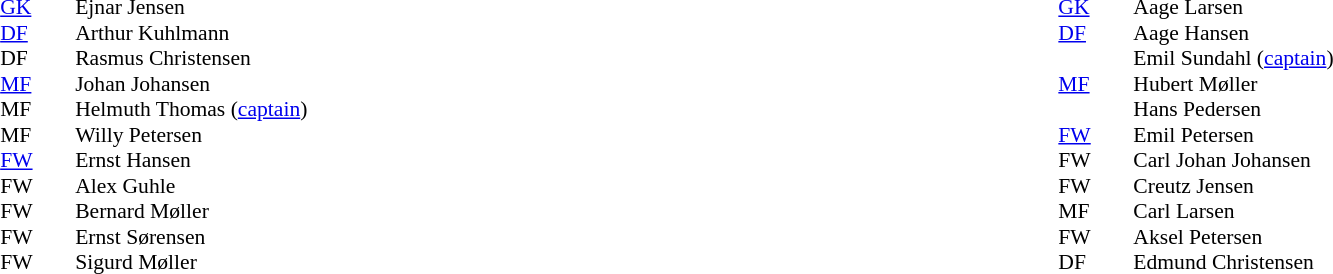<table width="100%">
<tr>
<td valign="top" align="center" width="40%"><br><table style="font-size:90%" cellspacing="0" cellpadding="0">
<tr>
<th width=25></th>
<th width=25></th>
</tr>
<tr>
<td><a href='#'>GK</a></td>
<td></td>
<td>Ejnar Jensen</td>
</tr>
<tr>
<td><a href='#'>DF</a></td>
<td></td>
<td>Arthur Kuhlmann</td>
</tr>
<tr>
<td>DF</td>
<td></td>
<td>Rasmus Christensen</td>
</tr>
<tr>
<td><a href='#'>MF</a></td>
<td></td>
<td>Johan Johansen</td>
</tr>
<tr>
<td>MF</td>
<td></td>
<td>Helmuth Thomas (<a href='#'>captain</a>)</td>
</tr>
<tr>
<td>MF</td>
<td></td>
<td>Willy Petersen</td>
</tr>
<tr>
<td><a href='#'>FW</a></td>
<td></td>
<td>Ernst Hansen</td>
</tr>
<tr>
<td>FW</td>
<td></td>
<td>Alex Guhle</td>
</tr>
<tr>
<td>FW</td>
<td></td>
<td>Bernard Møller</td>
</tr>
<tr>
<td>FW</td>
<td></td>
<td>Ernst Sørensen</td>
</tr>
<tr>
<td>FW</td>
<td></td>
<td>Sigurd Møller</td>
</tr>
</table>
</td>
<td valign="top" width="10%"></td>
<td valign="top" width="50%"><br><table style="font-size:90%; margin:auto" cellspacing="0" cellpadding="0">
<tr>
<th width=25></th>
<th width=25></th>
</tr>
<tr>
<td><a href='#'>GK</a></td>
<td></td>
<td>Aage Larsen</td>
</tr>
<tr>
<td><a href='#'>DF</a></td>
<td></td>
<td>Aage Hansen</td>
</tr>
<tr>
<td></td>
<td></td>
<td>Emil Sundahl (<a href='#'>captain</a>)</td>
</tr>
<tr>
<td><a href='#'>MF</a></td>
<td></td>
<td>Hubert Møller</td>
</tr>
<tr>
<td></td>
<td></td>
<td>Hans Pedersen</td>
</tr>
<tr>
<td><a href='#'>FW</a></td>
<td></td>
<td>Emil Petersen</td>
</tr>
<tr>
<td>FW</td>
<td></td>
<td>Carl Johan Johansen</td>
</tr>
<tr>
<td>FW</td>
<td></td>
<td>Creutz Jensen</td>
</tr>
<tr>
<td>MF</td>
<td></td>
<td>Carl Larsen</td>
</tr>
<tr>
<td>FW</td>
<td></td>
<td>Aksel Petersen</td>
</tr>
<tr>
<td>DF</td>
<td></td>
<td>Edmund Christensen</td>
</tr>
</table>
</td>
</tr>
</table>
